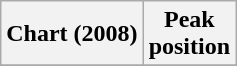<table class="wikitable plainrowheaders" style="text-align:center">
<tr>
<th scope="col">Chart (2008)</th>
<th scope="col">Peak<br>position</th>
</tr>
<tr>
</tr>
</table>
